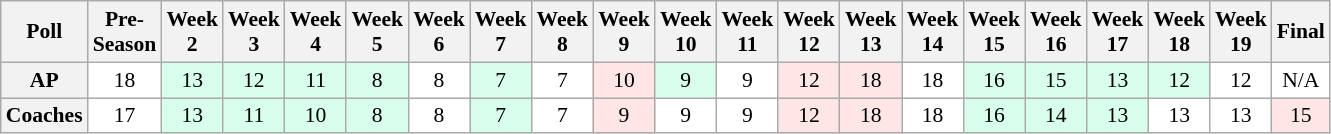<table class="wikitable" style="white-space:nowrap;font-size:90%">
<tr>
<th>Poll</th>
<th>Pre-<br>Season</th>
<th>Week<br>2</th>
<th>Week<br>3</th>
<th>Week<br>4</th>
<th>Week<br>5</th>
<th>Week<br>6</th>
<th>Week<br>7</th>
<th>Week<br>8</th>
<th>Week<br>9</th>
<th>Week<br>10</th>
<th>Week<br>11</th>
<th>Week<br>12</th>
<th>Week<br>13</th>
<th>Week<br>14</th>
<th>Week<br>15</th>
<th>Week<br>16</th>
<th>Week<br>17</th>
<th>Week<br>18</th>
<th>Week<br>19</th>
<th>Final</th>
</tr>
<tr style="text-align:center;">
<th>AP</th>
<td style="background:#FFF;">18</td>
<td style="background:#D8FFEB;">13</td>
<td style="background:#D8FFEB;">12</td>
<td style="background:#D8FFEB;">11</td>
<td style="background:#D8FFEB;">8</td>
<td style="background:#FFF;">8</td>
<td style="background:#D8FFEB;">7</td>
<td style="background:#FFF;">7</td>
<td style="background:#FFE6E6;">10</td>
<td style="background:#D8FFEB;">9</td>
<td style="background:#FFF;">9</td>
<td style="background:#FFE6E6;">12</td>
<td style="background:#FFE6E6;">18</td>
<td style="background:#FFF;">18</td>
<td style="background:#D8FFEB;">16</td>
<td style="background:#D8FFEB;">15</td>
<td style="background:#D8FFEB;">13</td>
<td style="background:#D8FFEB;">12</td>
<td style="background:#FFF;">12</td>
<td style="background:#FFF;">N/A</td>
</tr>
<tr style="text-align:center;">
<th>Coaches</th>
<td style="background:#FFF;">17</td>
<td style="background:#D8FFEB;">13</td>
<td style="background:#D8FFEB;">11</td>
<td style="background:#D8FFEB;">10</td>
<td style="background:#D8FFEB;">8</td>
<td style="background:#FFF;">8</td>
<td style="background:#D8FFEB;">7</td>
<td style="background:#FFF;">7</td>
<td style="background:#FFE6E6;">9</td>
<td style="background:#FFF;">9</td>
<td style="background:#FFF;">9</td>
<td style="background:#FFE6E6;">12</td>
<td style="background:#FFE6E6;">18</td>
<td style="background:#FFF;">18</td>
<td style="background:#D8FFEB;">16</td>
<td style="background:#D8FFEB;">14</td>
<td style="background:#D8FFEB;">13</td>
<td style="background:#FFF;">13</td>
<td style="background:#FFF;">13</td>
<td style="background:#FFE6E6;">15</td>
</tr>
</table>
